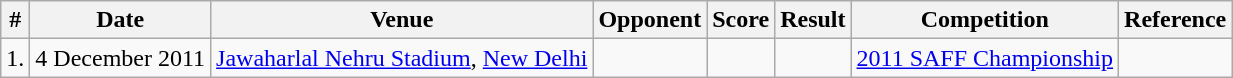<table class="wikitable">
<tr>
<th>#</th>
<th>Date</th>
<th>Venue</th>
<th>Opponent</th>
<th>Score</th>
<th>Result</th>
<th>Competition</th>
<th>Reference</th>
</tr>
<tr>
<td>1.</td>
<td>4 December 2011</td>
<td><a href='#'>Jawaharlal Nehru Stadium</a>, <a href='#'>New Delhi</a></td>
<td></td>
<td></td>
<td></td>
<td><a href='#'>2011 SAFF Championship</a></td>
<td></td>
</tr>
</table>
